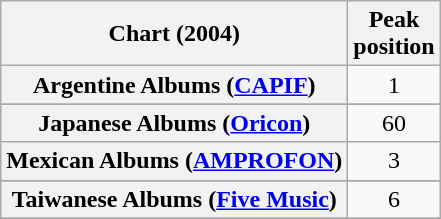<table class="wikitable sortable plainrowheaders" style="text-align:center">
<tr>
<th scope="col">Chart (2004)</th>
<th scope="col">Peak<br>position</th>
</tr>
<tr>
<th scope="row">Argentine Albums (<a href='#'>CAPIF</a>)</th>
<td style="text-align:center;">1</td>
</tr>
<tr>
</tr>
<tr>
</tr>
<tr>
</tr>
<tr>
</tr>
<tr>
</tr>
<tr>
</tr>
<tr>
</tr>
<tr>
</tr>
<tr>
</tr>
<tr>
</tr>
<tr>
<th scope="row">Japanese Albums (<a href='#'>Oricon</a>)</th>
<td>60</td>
</tr>
<tr>
<th scope="row">Mexican Albums (<a href='#'>AMPROFON</a>)</th>
<td>3</td>
</tr>
<tr>
</tr>
<tr>
</tr>
<tr>
</tr>
<tr>
</tr>
<tr>
</tr>
<tr>
</tr>
<tr>
</tr>
<tr>
<th scope="row">Taiwanese Albums (<a href='#'>Five Music</a>)</th>
<td>6</td>
</tr>
<tr>
</tr>
</table>
